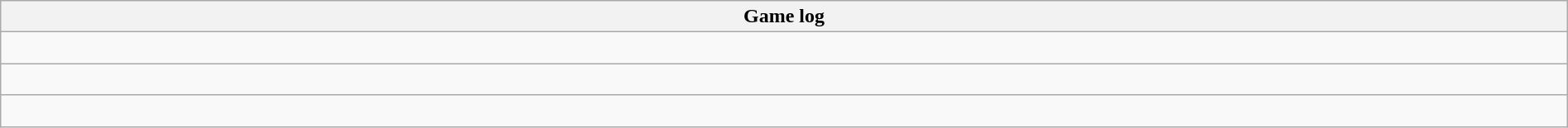<table class="wikitable collapsible collapsed" width="100%">
<tr>
<th>Game log</th>
</tr>
<tr>
<td><br></td>
</tr>
<tr>
<td><br></td>
</tr>
<tr>
<td><br></td>
</tr>
</table>
